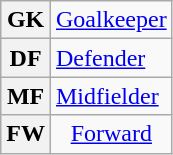<table class="wikitable unsortable">
<tr>
<th scope="row">GK</th>
<td colspan="3" style="text-align:center;"><a href='#'>Goalkeeper</a></td>
</tr>
<tr>
<th scope="row" style="text-align:center;">DF</th>
<td><a href='#'>Defender</a></td>
</tr>
<tr>
<th scope="row" style="text-align:center;">MF</th>
<td><a href='#'>Midfielder</a></td>
</tr>
<tr>
<th scope="row">FW</th>
<td colspan="3" style="text-align:center;"><a href='#'>Forward</a></td>
</tr>
</table>
